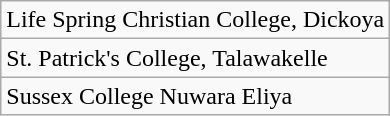<table class="wikitable">
<tr>
<td>Life Spring Christian College, Dickoya</td>
</tr>
<tr>
<td>St. Patrick's College, Talawakelle</td>
</tr>
<tr>
<td>Sussex College Nuwara Eliya</td>
</tr>
</table>
